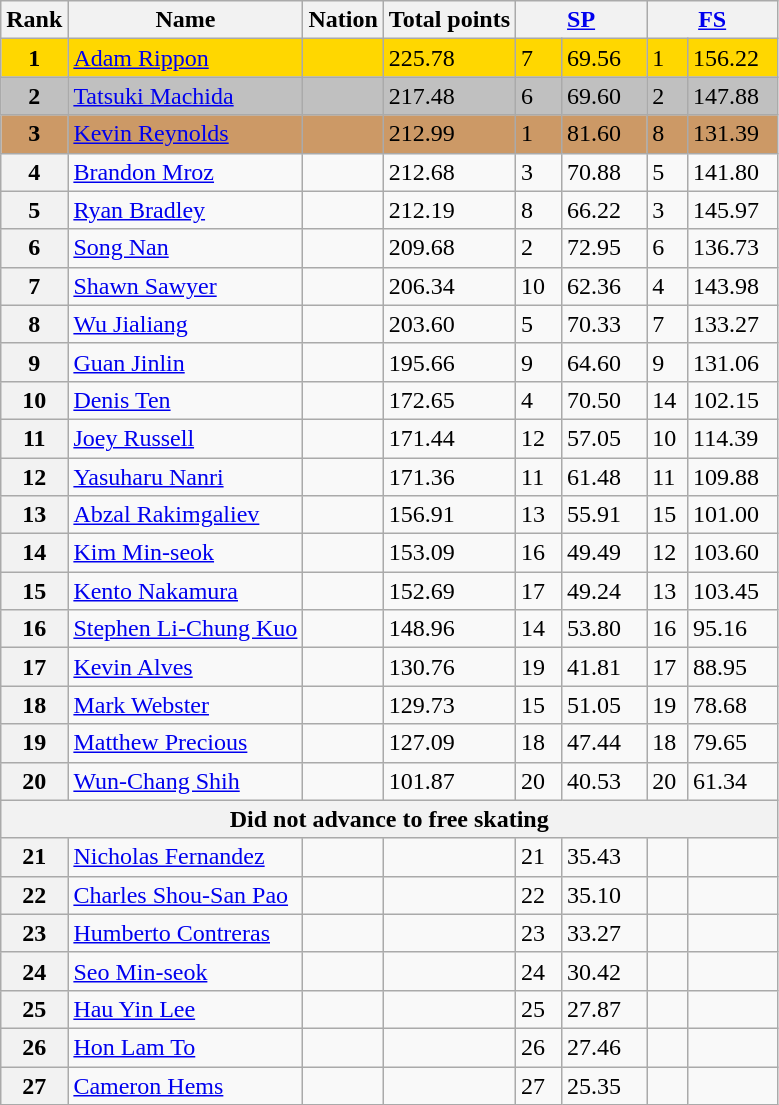<table class="wikitable sortable">
<tr>
<th>Rank</th>
<th>Name</th>
<th>Nation</th>
<th>Total points</th>
<th colspan="2" width="80px"><a href='#'>SP</a></th>
<th colspan="2" width="80px"><a href='#'>FS</a></th>
</tr>
<tr bgcolor="gold">
<td align="center"><strong>1</strong></td>
<td><a href='#'>Adam Rippon</a></td>
<td></td>
<td>225.78</td>
<td>7</td>
<td>69.56</td>
<td>1</td>
<td>156.22</td>
</tr>
<tr bgcolor="silver">
<td align="center"><strong>2</strong></td>
<td><a href='#'>Tatsuki Machida</a></td>
<td></td>
<td>217.48</td>
<td>6</td>
<td>69.60</td>
<td>2</td>
<td>147.88</td>
</tr>
<tr bgcolor="cc9966">
<td align="center"><strong>3</strong></td>
<td><a href='#'>Kevin Reynolds</a></td>
<td></td>
<td>212.99</td>
<td>1</td>
<td>81.60</td>
<td>8</td>
<td>131.39</td>
</tr>
<tr>
<th>4</th>
<td><a href='#'>Brandon Mroz</a></td>
<td></td>
<td>212.68</td>
<td>3</td>
<td>70.88</td>
<td>5</td>
<td>141.80</td>
</tr>
<tr>
<th>5</th>
<td><a href='#'>Ryan Bradley</a></td>
<td></td>
<td>212.19</td>
<td>8</td>
<td>66.22</td>
<td>3</td>
<td>145.97</td>
</tr>
<tr>
<th>6</th>
<td><a href='#'>Song Nan</a></td>
<td></td>
<td>209.68</td>
<td>2</td>
<td>72.95</td>
<td>6</td>
<td>136.73</td>
</tr>
<tr>
<th>7</th>
<td><a href='#'>Shawn Sawyer</a></td>
<td></td>
<td>206.34</td>
<td>10</td>
<td>62.36</td>
<td>4</td>
<td>143.98</td>
</tr>
<tr>
<th>8</th>
<td><a href='#'>Wu Jialiang</a></td>
<td></td>
<td>203.60</td>
<td>5</td>
<td>70.33</td>
<td>7</td>
<td>133.27</td>
</tr>
<tr>
<th>9</th>
<td><a href='#'>Guan Jinlin</a></td>
<td></td>
<td>195.66</td>
<td>9</td>
<td>64.60</td>
<td>9</td>
<td>131.06</td>
</tr>
<tr>
<th>10</th>
<td><a href='#'>Denis Ten</a></td>
<td></td>
<td>172.65</td>
<td>4</td>
<td>70.50</td>
<td>14</td>
<td>102.15</td>
</tr>
<tr>
<th>11</th>
<td><a href='#'>Joey Russell</a></td>
<td></td>
<td>171.44</td>
<td>12</td>
<td>57.05</td>
<td>10</td>
<td>114.39</td>
</tr>
<tr>
<th>12</th>
<td><a href='#'>Yasuharu Nanri</a></td>
<td></td>
<td>171.36</td>
<td>11</td>
<td>61.48</td>
<td>11</td>
<td>109.88</td>
</tr>
<tr>
<th>13</th>
<td><a href='#'>Abzal Rakimgaliev</a></td>
<td></td>
<td>156.91</td>
<td>13</td>
<td>55.91</td>
<td>15</td>
<td>101.00</td>
</tr>
<tr>
<th>14</th>
<td><a href='#'>Kim Min-seok</a></td>
<td></td>
<td>153.09</td>
<td>16</td>
<td>49.49</td>
<td>12</td>
<td>103.60</td>
</tr>
<tr>
<th>15</th>
<td><a href='#'>Kento Nakamura</a></td>
<td></td>
<td>152.69</td>
<td>17</td>
<td>49.24</td>
<td>13</td>
<td>103.45</td>
</tr>
<tr>
<th>16</th>
<td><a href='#'>Stephen Li-Chung Kuo</a></td>
<td></td>
<td>148.96</td>
<td>14</td>
<td>53.80</td>
<td>16</td>
<td>95.16</td>
</tr>
<tr>
<th>17</th>
<td><a href='#'>Kevin Alves</a></td>
<td></td>
<td>130.76</td>
<td>19</td>
<td>41.81</td>
<td>17</td>
<td>88.95</td>
</tr>
<tr>
<th>18</th>
<td><a href='#'>Mark Webster</a></td>
<td></td>
<td>129.73</td>
<td>15</td>
<td>51.05</td>
<td>19</td>
<td>78.68</td>
</tr>
<tr>
<th>19</th>
<td><a href='#'>Matthew Precious</a></td>
<td></td>
<td>127.09</td>
<td>18</td>
<td>47.44</td>
<td>18</td>
<td>79.65</td>
</tr>
<tr>
<th>20</th>
<td><a href='#'>Wun-Chang Shih</a></td>
<td></td>
<td>101.87</td>
<td>20</td>
<td>40.53</td>
<td>20</td>
<td>61.34</td>
</tr>
<tr>
<th colspan=8>Did not advance to free skating</th>
</tr>
<tr>
<th>21</th>
<td><a href='#'>Nicholas Fernandez</a></td>
<td></td>
<td></td>
<td>21</td>
<td>35.43</td>
<td></td>
<td></td>
</tr>
<tr>
<th>22</th>
<td><a href='#'>Charles Shou-San Pao</a></td>
<td></td>
<td></td>
<td>22</td>
<td>35.10</td>
<td></td>
<td></td>
</tr>
<tr>
<th>23</th>
<td><a href='#'>Humberto Contreras</a></td>
<td></td>
<td></td>
<td>23</td>
<td>33.27</td>
<td></td>
<td></td>
</tr>
<tr>
<th>24</th>
<td><a href='#'>Seo Min-seok</a></td>
<td></td>
<td></td>
<td>24</td>
<td>30.42</td>
<td></td>
<td></td>
</tr>
<tr>
<th>25</th>
<td><a href='#'>Hau Yin Lee</a></td>
<td></td>
<td></td>
<td>25</td>
<td>27.87</td>
<td></td>
<td></td>
</tr>
<tr>
<th>26</th>
<td><a href='#'>Hon Lam To</a></td>
<td></td>
<td></td>
<td>26</td>
<td>27.46</td>
<td></td>
<td></td>
</tr>
<tr>
<th>27</th>
<td><a href='#'>Cameron Hems</a></td>
<td></td>
<td></td>
<td>27</td>
<td>25.35</td>
<td></td>
<td></td>
</tr>
</table>
